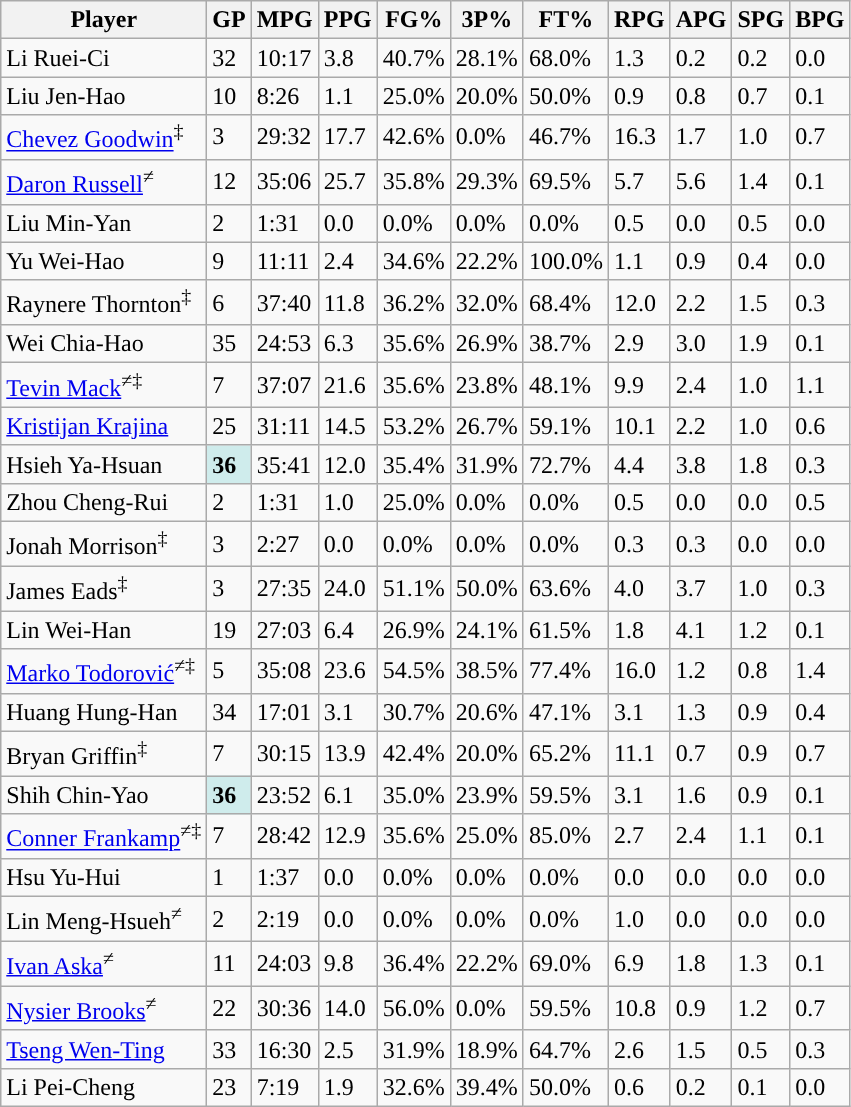<table class="wikitable">
<tr>
<th>Player</th>
<th>GP</th>
<th>MPG</th>
<th>PPG</th>
<th>FG%</th>
<th>3P%</th>
<th>FT%</th>
<th>RPG</th>
<th>APG</th>
<th>SPG</th>
<th>BPG</th>
</tr>
<tr>
<td>Li Ruei-Ci</td>
<td>32</td>
<td>10:17</td>
<td>3.8</td>
<td>40.7%</td>
<td>28.1%</td>
<td>68.0%</td>
<td>1.3</td>
<td>0.2</td>
<td>0.2</td>
<td>0.0</td>
</tr>
<tr>
<td>Liu Jen-Hao</td>
<td>10</td>
<td>8:26</td>
<td>1.1</td>
<td>25.0%</td>
<td>20.0%</td>
<td>50.0%</td>
<td>0.9</td>
<td>0.8</td>
<td>0.7</td>
<td>0.1</td>
</tr>
<tr>
<td><a href='#'>Chevez Goodwin</a><sup>‡</sup></td>
<td>3</td>
<td>29:32</td>
<td>17.7</td>
<td>42.6%</td>
<td>0.0%</td>
<td>46.7%</td>
<td>16.3</td>
<td>1.7</td>
<td>1.0</td>
<td>0.7</td>
</tr>
<tr>
<td><a href='#'>Daron Russell</a><sup>≠</sup></td>
<td>12</td>
<td>35:06</td>
<td>25.7</td>
<td>35.8%</td>
<td>29.3%</td>
<td>69.5%</td>
<td>5.7</td>
<td>5.6</td>
<td>1.4</td>
<td>0.1</td>
</tr>
<tr>
<td>Liu Min-Yan</td>
<td>2</td>
<td>1:31</td>
<td>0.0</td>
<td>0.0%</td>
<td>0.0%</td>
<td>0.0%</td>
<td>0.5</td>
<td>0.0</td>
<td>0.5</td>
<td>0.0</td>
</tr>
<tr>
<td>Yu Wei-Hao</td>
<td>9</td>
<td>11:11</td>
<td>2.4</td>
<td>34.6%</td>
<td>22.2%</td>
<td>100.0%</td>
<td>1.1</td>
<td>0.9</td>
<td>0.4</td>
<td>0.0</td>
</tr>
<tr>
<td>Raynere Thornton<sup>‡</sup></td>
<td>6</td>
<td>37:40</td>
<td>11.8</td>
<td>36.2%</td>
<td>32.0%</td>
<td>68.4%</td>
<td>12.0</td>
<td>2.2</td>
<td>1.5</td>
<td>0.3</td>
</tr>
<tr>
<td>Wei Chia-Hao</td>
<td>35</td>
<td>24:53</td>
<td>6.3</td>
<td>35.6%</td>
<td>26.9%</td>
<td>38.7%</td>
<td>2.9</td>
<td>3.0</td>
<td>1.9</td>
<td>0.1</td>
</tr>
<tr>
<td><a href='#'>Tevin Mack</a><sup>≠‡</sup></td>
<td>7</td>
<td>37:07</td>
<td>21.6</td>
<td>35.6%</td>
<td>23.8%</td>
<td>48.1%</td>
<td>9.9</td>
<td>2.4</td>
<td>1.0</td>
<td>1.1</td>
</tr>
<tr>
<td><a href='#'>Kristijan Krajina</a></td>
<td>25</td>
<td>31:11</td>
<td>14.5</td>
<td>53.2%</td>
<td>26.7%</td>
<td>59.1%</td>
<td>10.1</td>
<td>2.2</td>
<td>1.0</td>
<td>0.6</td>
</tr>
<tr>
<td>Hsieh Ya-Hsuan</td>
<td style="background-color: #CFECEC"><strong>36</strong></td>
<td>35:41</td>
<td>12.0</td>
<td>35.4%</td>
<td>31.9%</td>
<td>72.7%</td>
<td>4.4</td>
<td>3.8</td>
<td>1.8</td>
<td>0.3</td>
</tr>
<tr>
<td>Zhou Cheng-Rui</td>
<td>2</td>
<td>1:31</td>
<td>1.0</td>
<td>25.0%</td>
<td>0.0%</td>
<td>0.0%</td>
<td>0.5</td>
<td>0.0</td>
<td>0.0</td>
<td>0.5</td>
</tr>
<tr>
<td>Jonah Morrison<sup>‡</sup></td>
<td>3</td>
<td>2:27</td>
<td>0.0</td>
<td>0.0%</td>
<td>0.0%</td>
<td>0.0%</td>
<td>0.3</td>
<td>0.3</td>
<td>0.0</td>
<td>0.0</td>
</tr>
<tr>
<td>James Eads<sup>‡</sup></td>
<td>3</td>
<td>27:35</td>
<td>24.0</td>
<td>51.1%</td>
<td>50.0%</td>
<td>63.6%</td>
<td>4.0</td>
<td>3.7</td>
<td>1.0</td>
<td>0.3</td>
</tr>
<tr>
<td>Lin Wei-Han</td>
<td>19</td>
<td>27:03</td>
<td>6.4</td>
<td>26.9%</td>
<td>24.1%</td>
<td>61.5%</td>
<td>1.8</td>
<td>4.1</td>
<td>1.2</td>
<td>0.1</td>
</tr>
<tr>
<td><a href='#'>Marko Todorović</a><sup>≠‡</sup></td>
<td>5</td>
<td>35:08</td>
<td>23.6</td>
<td>54.5%</td>
<td>38.5%</td>
<td>77.4%</td>
<td>16.0</td>
<td>1.2</td>
<td>0.8</td>
<td>1.4</td>
</tr>
<tr>
<td>Huang Hung-Han</td>
<td>34</td>
<td>17:01</td>
<td>3.1</td>
<td>30.7%</td>
<td>20.6%</td>
<td>47.1%</td>
<td>3.1</td>
<td>1.3</td>
<td>0.9</td>
<td>0.4</td>
</tr>
<tr>
<td>Bryan Griffin<sup>‡</sup></td>
<td>7</td>
<td>30:15</td>
<td>13.9</td>
<td>42.4%</td>
<td>20.0%</td>
<td>65.2%</td>
<td>11.1</td>
<td>0.7</td>
<td>0.9</td>
<td>0.7</td>
</tr>
<tr>
<td>Shih Chin-Yao</td>
<td style="background-color: #CFECEC"><strong>36</strong></td>
<td>23:52</td>
<td>6.1</td>
<td>35.0%</td>
<td>23.9%</td>
<td>59.5%</td>
<td>3.1</td>
<td>1.6</td>
<td>0.9</td>
<td>0.1</td>
</tr>
<tr>
<td><a href='#'>Conner Frankamp</a><sup>≠‡</sup></td>
<td>7</td>
<td>28:42</td>
<td>12.9</td>
<td>35.6%</td>
<td>25.0%</td>
<td>85.0%</td>
<td>2.7</td>
<td>2.4</td>
<td>1.1</td>
<td>0.1</td>
</tr>
<tr>
<td>Hsu Yu-Hui</td>
<td>1</td>
<td>1:37</td>
<td>0.0</td>
<td>0.0%</td>
<td>0.0%</td>
<td>0.0%</td>
<td>0.0</td>
<td>0.0</td>
<td>0.0</td>
<td>0.0</td>
</tr>
<tr>
<td>Lin Meng-Hsueh<sup>≠</sup></td>
<td>2</td>
<td>2:19</td>
<td>0.0</td>
<td>0.0%</td>
<td>0.0%</td>
<td>0.0%</td>
<td>1.0</td>
<td>0.0</td>
<td>0.0</td>
<td>0.0</td>
</tr>
<tr>
<td><a href='#'>Ivan Aska</a><sup>≠</sup></td>
<td>11</td>
<td>24:03</td>
<td>9.8</td>
<td>36.4%</td>
<td>22.2%</td>
<td>69.0%</td>
<td>6.9</td>
<td>1.8</td>
<td>1.3</td>
<td>0.1</td>
</tr>
<tr>
<td><a href='#'>Nysier Brooks</a><sup>≠</sup></td>
<td>22</td>
<td>30:36</td>
<td>14.0</td>
<td>56.0%</td>
<td>0.0%</td>
<td>59.5%</td>
<td>10.8</td>
<td>0.9</td>
<td>1.2</td>
<td>0.7</td>
</tr>
<tr>
<td><a href='#'>Tseng Wen-Ting</a></td>
<td>33</td>
<td>16:30</td>
<td>2.5</td>
<td>31.9%</td>
<td>18.9%</td>
<td>64.7%</td>
<td>2.6</td>
<td>1.5</td>
<td>0.5</td>
<td>0.3</td>
</tr>
<tr>
<td>Li Pei-Cheng</td>
<td>23</td>
<td>7:19</td>
<td>1.9</td>
<td>32.6%</td>
<td>39.4%</td>
<td>50.0%</td>
<td>0.6</td>
<td>0.2</td>
<td>0.1</td>
<td>0.0</td>
</tr>
</table>
